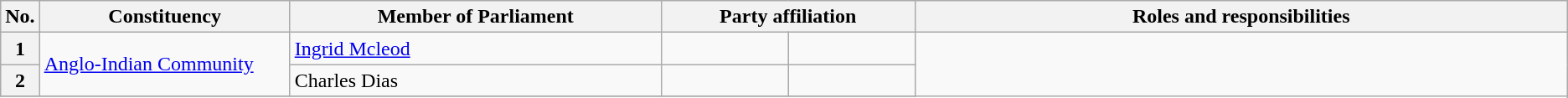<table class="wikitable">
<tr style="text-align:center;">
<th>No.</th>
<th style="width:12em">Constituency</th>
<th style="width:18em">Member of Parliament</th>
<th colspan="2" style="width:18em">Party affiliation</th>
<th style="width:32em">Roles and responsibilities</th>
</tr>
<tr>
<th>1</th>
<td rowspan="2"><a href='#'>Anglo-Indian Community</a></td>
<td><a href='#'>Ingrid Mcleod</a></td>
<td></td>
<td></td>
</tr>
<tr>
<th>2</th>
<td>Charles Dias</td>
<td></td>
<td></td>
</tr>
<tr>
</tr>
</table>
